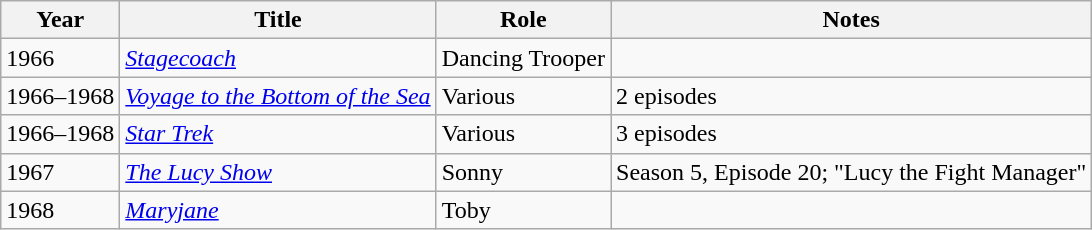<table class="wikitable">
<tr>
<th>Year</th>
<th>Title</th>
<th>Role</th>
<th>Notes</th>
</tr>
<tr>
<td>1966</td>
<td><em><a href='#'>Stagecoach</a></em></td>
<td>Dancing Trooper</td>
<td></td>
</tr>
<tr>
<td>1966–1968</td>
<td><em><a href='#'>Voyage to the Bottom of the Sea</a></em></td>
<td>Various</td>
<td>2 episodes</td>
</tr>
<tr>
<td>1966–1968</td>
<td><em><a href='#'>Star Trek</a></em></td>
<td>Various</td>
<td>3 episodes</td>
</tr>
<tr>
<td>1967</td>
<td><em><a href='#'>The Lucy Show</a></em></td>
<td>Sonny</td>
<td>Season 5, Episode 20; "Lucy the Fight Manager"</td>
</tr>
<tr>
<td>1968</td>
<td><em><a href='#'>Maryjane</a></em></td>
<td>Toby</td>
<td></td>
</tr>
</table>
